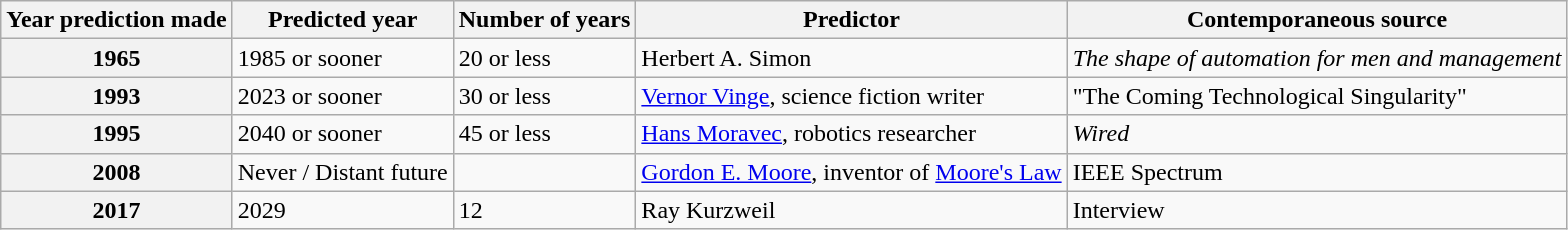<table class="wikitable">
<tr>
<th scope="col">Year prediction made</th>
<th scope="col">Predicted year</th>
<th scope="col">Number of years</th>
<th scope="col">Predictor</th>
<th scope="col">Contemporaneous source</th>
</tr>
<tr>
<th scope="row">1965</th>
<td>1985 or sooner</td>
<td>20 or less</td>
<td>Herbert A. Simon</td>
<td><em>The shape of automation for men and management</em></td>
</tr>
<tr>
<th scope="row">1993</th>
<td>2023 or sooner</td>
<td>30 or less</td>
<td><a href='#'>Vernor Vinge</a>, science fiction writer</td>
<td>"The Coming Technological Singularity"</td>
</tr>
<tr>
<th scope="row">1995</th>
<td>2040 or sooner</td>
<td>45 or less</td>
<td><a href='#'>Hans Moravec</a>, robotics researcher</td>
<td><em>Wired</em></td>
</tr>
<tr>
<th scope="row">2008</th>
<td>Never / Distant future</td>
<td></td>
<td><a href='#'>Gordon E. Moore</a>, inventor of <a href='#'>Moore's Law</a></td>
<td>IEEE Spectrum</td>
</tr>
<tr>
<th scope="row">2017</th>
<td>2029</td>
<td>12</td>
<td>Ray Kurzweil</td>
<td>Interview</td>
</tr>
</table>
